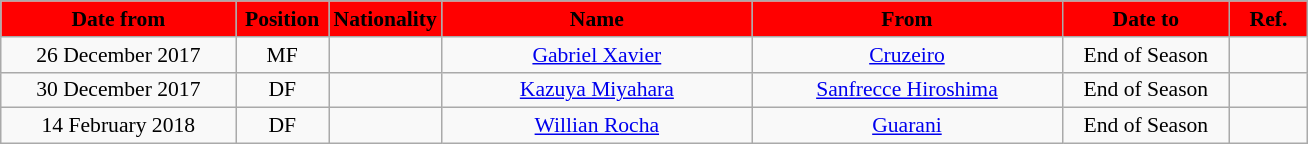<table class="wikitable" style="text-align:center; font-size:90%; ">
<tr>
<th style="background:#FF0000; color:#000000; width:150px;">Date from</th>
<th style="background:#FF0000; color:#000000; width:55px;">Position</th>
<th style="background:#FF0000; color:#000000; width:55px;">Nationality</th>
<th style="background:#FF0000; color:#000000; width:200px;">Name</th>
<th style="background:#FF0000; color:#000000; width:200px;">From</th>
<th style="background:#FF0000; color:#000000; width:105px;">Date to</th>
<th style="background:#FF0000; color:#000000; width:45px;">Ref.</th>
</tr>
<tr>
<td>26 December 2017</td>
<td>MF</td>
<td></td>
<td><a href='#'>Gabriel Xavier</a></td>
<td><a href='#'>Cruzeiro</a></td>
<td>End of Season</td>
<td></td>
</tr>
<tr>
<td>30 December 2017</td>
<td>DF</td>
<td></td>
<td><a href='#'>Kazuya Miyahara</a></td>
<td><a href='#'>Sanfrecce Hiroshima</a></td>
<td>End of Season</td>
<td></td>
</tr>
<tr>
<td>14 February 2018</td>
<td>DF</td>
<td></td>
<td><a href='#'>Willian Rocha</a></td>
<td><a href='#'>Guarani</a></td>
<td>End of Season</td>
<td></td>
</tr>
</table>
